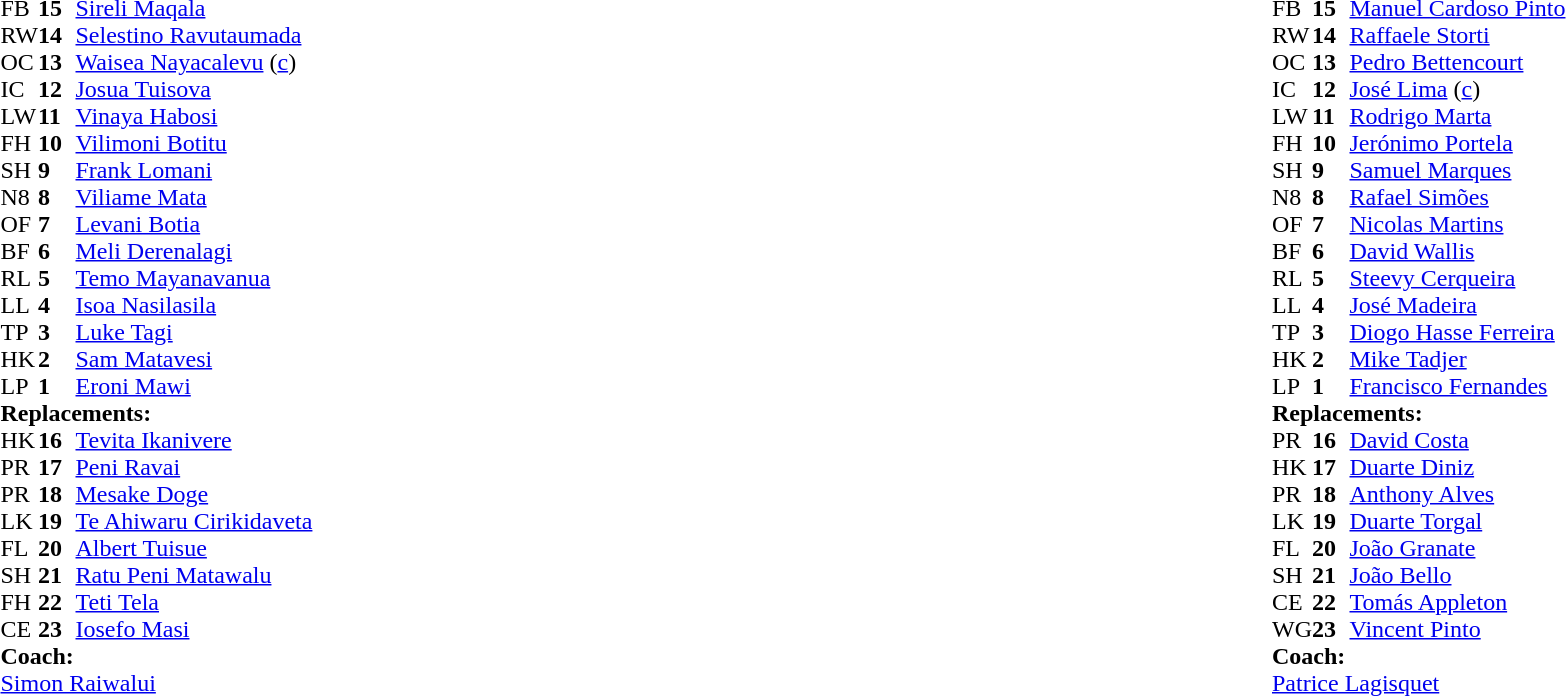<table style="width:100%;">
<tr>
<td style="vertical-align:top; width:50%;"><br><table style="font-size: 100%" cellspacing="0" cellpadding="0">
<tr>
<th width="25"></th>
<th width="25"></th>
</tr>
<tr>
<td>FB</td>
<td><strong>15</strong></td>
<td><a href='#'>Sireli Maqala</a></td>
</tr>
<tr>
<td>RW</td>
<td><strong>14</strong></td>
<td><a href='#'>Selestino Ravutaumada</a></td>
<td></td>
<td></td>
</tr>
<tr>
<td>OC</td>
<td><strong>13</strong></td>
<td><a href='#'>Waisea Nayacalevu</a> (<a href='#'>c</a>)</td>
<td></td>
<td></td>
</tr>
<tr>
<td>IC</td>
<td><strong>12</strong></td>
<td><a href='#'>Josua Tuisova</a></td>
<td></td>
<td></td>
</tr>
<tr>
<td>LW</td>
<td><strong>11</strong></td>
<td><a href='#'>Vinaya Habosi</a></td>
</tr>
<tr>
<td>FH</td>
<td><strong>10</strong></td>
<td><a href='#'>Vilimoni Botitu</a></td>
</tr>
<tr>
<td>SH</td>
<td><strong>9</strong></td>
<td><a href='#'>Frank Lomani</a></td>
</tr>
<tr>
<td>N8</td>
<td><strong>8</strong></td>
<td><a href='#'>Viliame Mata</a></td>
<td></td>
<td></td>
<td></td>
</tr>
<tr>
<td>OF</td>
<td><strong>7</strong></td>
<td><a href='#'>Levani Botia</a></td>
<td></td>
</tr>
<tr>
<td>BF</td>
<td><strong>6</strong></td>
<td><a href='#'>Meli Derenalagi</a></td>
</tr>
<tr>
<td>RL</td>
<td><strong>5</strong></td>
<td><a href='#'>Temo Mayanavanua</a></td>
<td></td>
<td></td>
</tr>
<tr>
<td>LL</td>
<td><strong>4</strong></td>
<td><a href='#'>Isoa Nasilasila</a></td>
</tr>
<tr>
<td>TP</td>
<td><strong>3</strong></td>
<td><a href='#'>Luke Tagi</a></td>
<td></td>
<td></td>
</tr>
<tr>
<td>HK</td>
<td><strong>2</strong></td>
<td><a href='#'>Sam Matavesi</a></td>
<td></td>
<td></td>
</tr>
<tr>
<td>LP</td>
<td><strong>1</strong></td>
<td><a href='#'>Eroni Mawi</a></td>
<td></td>
<td></td>
</tr>
<tr>
<td colspan="3"><strong>Replacements:</strong></td>
</tr>
<tr>
<td>HK</td>
<td><strong>16</strong></td>
<td><a href='#'>Tevita Ikanivere</a></td>
<td></td>
<td></td>
</tr>
<tr>
<td>PR</td>
<td><strong>17</strong></td>
<td><a href='#'>Peni Ravai</a></td>
<td></td>
<td></td>
</tr>
<tr>
<td>PR</td>
<td><strong>18</strong></td>
<td><a href='#'>Mesake Doge</a></td>
<td></td>
<td></td>
</tr>
<tr>
<td>LK</td>
<td><strong>19</strong></td>
<td><a href='#'>Te Ahiwaru Cirikidaveta</a></td>
<td></td>
<td></td>
<td></td>
</tr>
<tr>
<td>FL</td>
<td><strong>20</strong></td>
<td><a href='#'>Albert Tuisue</a></td>
<td></td>
<td></td>
</tr>
<tr>
<td>SH</td>
<td><strong>21</strong></td>
<td><a href='#'>Ratu Peni Matawalu</a></td>
<td></td>
<td></td>
</tr>
<tr>
<td>FH</td>
<td><strong>22</strong></td>
<td><a href='#'>Teti Tela</a></td>
<td></td>
<td></td>
</tr>
<tr>
<td>CE</td>
<td><strong>23</strong></td>
<td><a href='#'>Iosefo Masi</a></td>
<td></td>
<td></td>
</tr>
<tr>
<td colspan="3"><strong>Coach:</strong></td>
</tr>
<tr>
<td colspan="3"> <a href='#'>Simon Raiwalui</a></td>
</tr>
</table>
</td>
<td style="vertical-align:top"></td>
<td style="vertical-align:top;width:50%"><br><table cellspacing="0" cellpadding="0" style="font-size:100%; margin:auto;">
<tr>
<th width="25"></th>
<th width="25"></th>
</tr>
<tr>
<td>FB</td>
<td><strong>15</strong></td>
<td><a href='#'>Manuel Cardoso Pinto</a></td>
<td></td>
<td></td>
</tr>
<tr>
<td>RW</td>
<td><strong>14</strong></td>
<td><a href='#'>Raffaele Storti</a></td>
</tr>
<tr>
<td>OC</td>
<td><strong>13</strong></td>
<td><a href='#'>Pedro Bettencourt</a></td>
<td></td>
<td></td>
<td></td>
</tr>
<tr>
<td>IC</td>
<td><strong>12</strong></td>
<td><a href='#'>José Lima</a> (<a href='#'>c</a>)</td>
<td></td>
<td></td>
<td></td>
<td></td>
</tr>
<tr>
<td>LW</td>
<td><strong>11</strong></td>
<td><a href='#'>Rodrigo Marta</a></td>
</tr>
<tr>
<td>FH</td>
<td><strong>10</strong></td>
<td><a href='#'>Jerónimo Portela</a></td>
</tr>
<tr>
<td>SH</td>
<td><strong>9</strong></td>
<td><a href='#'>Samuel Marques</a></td>
</tr>
<tr>
<td>N8</td>
<td><strong>8</strong></td>
<td><a href='#'>Rafael Simões</a></td>
</tr>
<tr>
<td>OF</td>
<td><strong>7</strong></td>
<td><a href='#'>Nicolas Martins</a></td>
<td></td>
<td></td>
</tr>
<tr>
<td>BF</td>
<td><strong>6</strong></td>
<td><a href='#'>David Wallis</a></td>
</tr>
<tr>
<td>RL</td>
<td><strong>5</strong></td>
<td><a href='#'>Steevy Cerqueira</a></td>
<td></td>
<td></td>
</tr>
<tr>
<td>LL</td>
<td><strong>4</strong></td>
<td><a href='#'>José Madeira</a></td>
</tr>
<tr>
<td>TP</td>
<td><strong>3</strong></td>
<td><a href='#'>Diogo Hasse Ferreira</a></td>
<td></td>
<td></td>
</tr>
<tr>
<td>HK</td>
<td><strong>2</strong></td>
<td><a href='#'>Mike Tadjer</a></td>
<td></td>
<td></td>
</tr>
<tr>
<td>LP</td>
<td><strong>1</strong></td>
<td><a href='#'>Francisco Fernandes</a></td>
<td></td>
<td></td>
</tr>
<tr>
<td colspan="3"><strong>Replacements:</strong></td>
</tr>
<tr>
<td>PR</td>
<td><strong>16</strong></td>
<td><a href='#'>David Costa</a></td>
<td></td>
<td></td>
</tr>
<tr>
<td>HK</td>
<td><strong>17</strong></td>
<td><a href='#'>Duarte Diniz</a></td>
<td></td>
<td></td>
</tr>
<tr>
<td>PR</td>
<td><strong>18</strong></td>
<td><a href='#'>Anthony Alves</a></td>
<td></td>
<td></td>
</tr>
<tr>
<td>LK</td>
<td><strong>19</strong></td>
<td><a href='#'>Duarte Torgal</a></td>
<td></td>
<td></td>
</tr>
<tr>
<td>FL</td>
<td><strong>20</strong></td>
<td><a href='#'>João Granate</a></td>
<td></td>
<td></td>
</tr>
<tr>
<td>SH</td>
<td><strong>21</strong></td>
<td><a href='#'>João Bello</a></td>
</tr>
<tr>
<td>CE</td>
<td><strong>22</strong></td>
<td><a href='#'>Tomás Appleton</a></td>
<td></td>
<td></td>
<td></td>
<td></td>
</tr>
<tr>
<td>WG</td>
<td><strong>23</strong></td>
<td><a href='#'>Vincent Pinto</a></td>
<td></td>
<td></td>
</tr>
<tr>
<td colspan="3"><strong>Coach:</strong></td>
</tr>
<tr>
<td colspan="3"> <a href='#'>Patrice Lagisquet</a></td>
</tr>
</table>
</td>
</tr>
</table>
